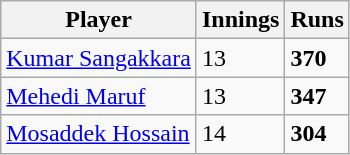<table class="wikitable">
<tr>
<th>Player</th>
<th>Innings</th>
<th>Runs</th>
</tr>
<tr>
<td><a href='#'>Kumar Sangakkara</a></td>
<td>13</td>
<td><strong>370</strong></td>
</tr>
<tr>
<td><a href='#'>Mehedi Maruf</a></td>
<td>13</td>
<td><strong>347</strong></td>
</tr>
<tr>
<td><a href='#'>Mosaddek Hossain</a></td>
<td>14</td>
<td><strong>304</strong></td>
</tr>
</table>
